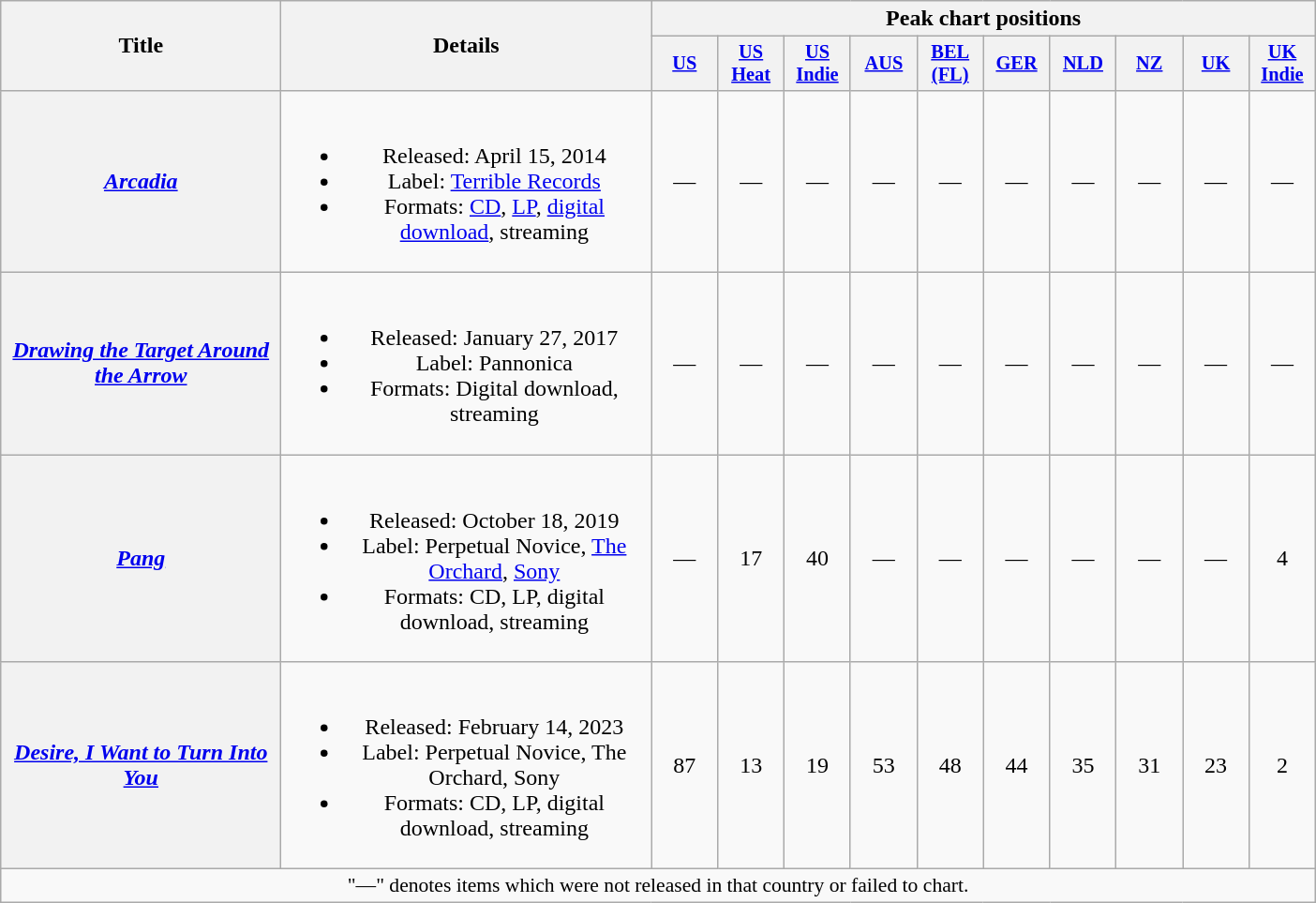<table class="wikitable plainrowheaders" style="text-align:center">
<tr>
<th scope="col" rowspan="2" style="width:12em;">Title</th>
<th scope="col" rowspan="2" style="width:16em;">Details</th>
<th scope="col" colspan="10">Peak chart positions</th>
</tr>
<tr>
<th scope="col" style="width:3em;font-size:85%;"><a href='#'>US</a><br></th>
<th scope="col" style="width:3em;font-size:85%;"><a href='#'>US<br>Heat</a><br></th>
<th scope="col" style="width:3em;font-size:85%;"><a href='#'>US<br>Indie</a><br></th>
<th scope="col" style="width:3em;font-size:85%;"><a href='#'>AUS</a><br></th>
<th scope="col" style="width:3em;font-size:85%;"><a href='#'>BEL<br>(FL)</a><br></th>
<th scope="col" style="width:3em;font-size:85%;"><a href='#'>GER</a><br></th>
<th scope="col" style="width:3em;font-size:85%;"><a href='#'>NLD</a><br></th>
<th scope="col" style="width:3em;font-size:85%;"><a href='#'>NZ</a><br></th>
<th scope="col" style="width:3em;font-size:85%;"><a href='#'>UK</a><br></th>
<th scope="col" style="width:3em;font-size:85%;"><a href='#'>UK<br>Indie</a><br></th>
</tr>
<tr>
<th scope="row"><em><a href='#'>Arcadia</a></em> </th>
<td><br><ul><li>Released: April 15, 2014</li><li>Label: <a href='#'>Terrible Records</a></li><li>Formats: <a href='#'>CD</a>, <a href='#'>LP</a>, <a href='#'>digital download</a>, streaming</li></ul></td>
<td>—</td>
<td>—</td>
<td>—</td>
<td>—</td>
<td>—</td>
<td>—</td>
<td>—</td>
<td>—</td>
<td>—</td>
<td>—</td>
</tr>
<tr>
<th scope="row"><em><a href='#'>Drawing the Target Around the Arrow</a></em> </th>
<td><br><ul><li>Released: January 27, 2017</li><li>Label: Pannonica</li><li>Formats: Digital download, streaming</li></ul></td>
<td>—</td>
<td>—</td>
<td>—</td>
<td>—</td>
<td>—</td>
<td>—</td>
<td>—</td>
<td>—</td>
<td>—</td>
<td>—</td>
</tr>
<tr>
<th scope="row"><em><a href='#'>Pang</a></em></th>
<td><br><ul><li>Released: October 18, 2019</li><li>Label: Perpetual Novice, <a href='#'>The Orchard</a>, <a href='#'>Sony</a></li><li>Formats: CD, LP, digital download, streaming</li></ul></td>
<td>—</td>
<td>17</td>
<td>40</td>
<td>—</td>
<td>—</td>
<td>—</td>
<td>—</td>
<td>—</td>
<td>—</td>
<td>4</td>
</tr>
<tr>
<th scope="row"><em><a href='#'>Desire, I Want to Turn Into You</a></em></th>
<td><br><ul><li>Released: February 14, 2023</li><li>Label: Perpetual Novice, The Orchard, Sony</li><li>Formats: CD, LP, digital download, streaming</li></ul></td>
<td>87</td>
<td>13</td>
<td>19</td>
<td>53</td>
<td>48</td>
<td>44</td>
<td>35</td>
<td>31</td>
<td>23</td>
<td>2</td>
</tr>
<tr>
<td colspan="16" align="center" style="font-size:90%;">"—" denotes items which were not released in that country or failed to chart.</td>
</tr>
</table>
